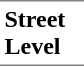<table border=0 cellspacing=0 cellpadding=3>
<tr>
<td style="border-bottom:solid 1px gray;border-top:solid 1px gray;" width=50 valign=top><strong>Street Level</strong></td>
</tr>
</table>
